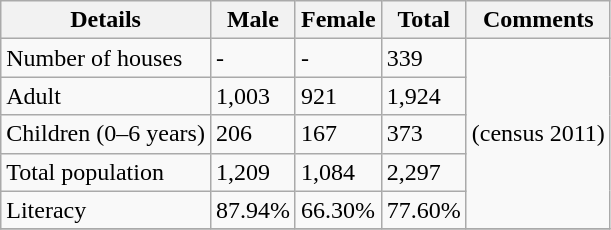<table class="wikitable sortable">
<tr>
<th>Details</th>
<th>Male</th>
<th>Female</th>
<th>Total</th>
<th>Comments</th>
</tr>
<tr>
<td>Number of houses</td>
<td>-</td>
<td>-</td>
<td>339</td>
<td rowspan="5">(census 2011) </td>
</tr>
<tr>
<td>Adult</td>
<td>1,003</td>
<td>921</td>
<td>1,924</td>
</tr>
<tr>
<td>Children (0–6 years)</td>
<td>206</td>
<td>167</td>
<td>373</td>
</tr>
<tr>
<td>Total population</td>
<td>1,209</td>
<td>1,084</td>
<td>2,297</td>
</tr>
<tr>
<td>Literacy</td>
<td>87.94%</td>
<td>66.30%</td>
<td>77.60%</td>
</tr>
<tr>
</tr>
</table>
